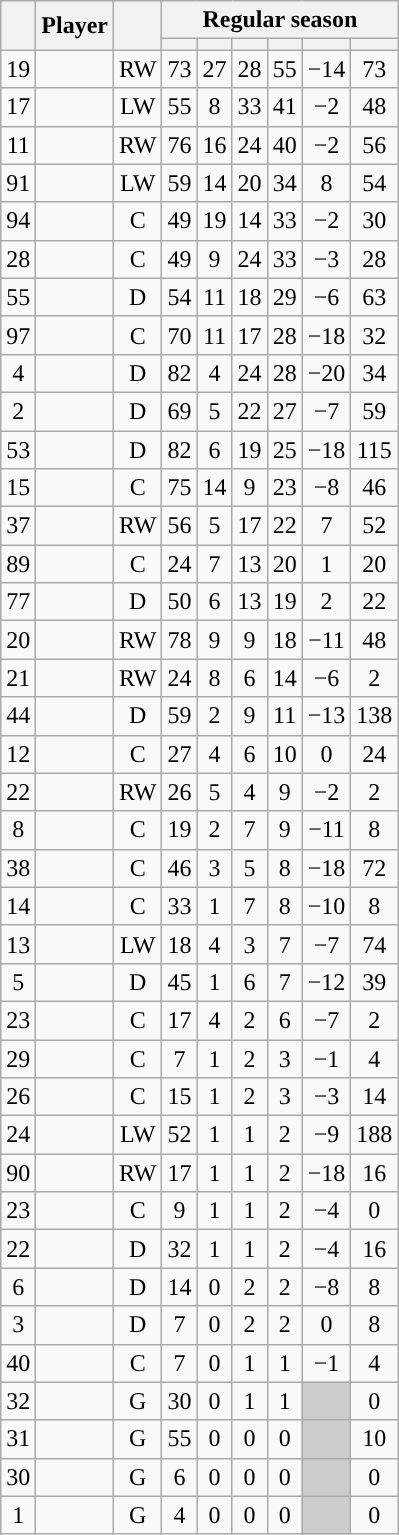<table class="wikitable sortable plainrowheaders" style="text-align:center;">
<tr>
<th scope="col" data-sort-type="number" rowspan="2"></th>
<th scope="col" rowspan="2">Player</th>
<th scope="col" rowspan="2"></th>
<th scope=colgroup colspan=6>Regular season</th>
</tr>
<tr>
<th scope="col" data-sort-type="number"></th>
<th scope="col" data-sort-type="number"></th>
<th scope="col" data-sort-type="number"></th>
<th scope="col" data-sort-type="number"></th>
<th scope="col" data-sort-type="number"></th>
<th scope="col" data-sort-type="number"></th>
</tr>
<tr>
<td scope="row">19</td>
<td align="left"></td>
<td>RW</td>
<td>73</td>
<td>27</td>
<td>28</td>
<td>55</td>
<td>−14</td>
<td>73</td>
</tr>
<tr>
<td scope="row">17</td>
<td align="left"></td>
<td>LW</td>
<td>55</td>
<td>8</td>
<td>33</td>
<td>41</td>
<td>−2</td>
<td>48</td>
</tr>
<tr>
<td scope="row">11</td>
<td align="left"></td>
<td>RW</td>
<td>76</td>
<td>16</td>
<td>24</td>
<td>40</td>
<td>−2</td>
<td>56</td>
</tr>
<tr>
<td scope="row">91</td>
<td align="left"></td>
<td>LW</td>
<td>59</td>
<td>14</td>
<td>20</td>
<td>34</td>
<td>8</td>
<td>54</td>
</tr>
<tr>
<td scope="row">94</td>
<td align="left"></td>
<td>C</td>
<td>49</td>
<td>19</td>
<td>14</td>
<td>33</td>
<td>−2</td>
<td>30</td>
</tr>
<tr>
<td scope="row">28</td>
<td align="left"></td>
<td>C</td>
<td>49</td>
<td>9</td>
<td>24</td>
<td>33</td>
<td>−3</td>
<td>28</td>
</tr>
<tr>
<td scope="row">55</td>
<td align="left"></td>
<td>D</td>
<td>54</td>
<td>11</td>
<td>18</td>
<td>29</td>
<td>−6</td>
<td>63</td>
</tr>
<tr>
<td scope="row">97</td>
<td align="left"></td>
<td>C</td>
<td>70</td>
<td>11</td>
<td>17</td>
<td>28</td>
<td>−18</td>
<td>32</td>
</tr>
<tr>
<td scope="row">4</td>
<td align="left"></td>
<td>D</td>
<td>82</td>
<td>4</td>
<td>24</td>
<td>28</td>
<td>−20</td>
<td>34</td>
</tr>
<tr>
<td scope="row">2</td>
<td align="left"></td>
<td>D</td>
<td>69</td>
<td>5</td>
<td>22</td>
<td>27</td>
<td>−7</td>
<td>59</td>
</tr>
<tr>
<td scope="row">53</td>
<td align="left"></td>
<td>D</td>
<td>82</td>
<td>6</td>
<td>19</td>
<td>25</td>
<td>−18</td>
<td>115</td>
</tr>
<tr>
<td scope="row">15</td>
<td align="left"></td>
<td>C</td>
<td>75</td>
<td>14</td>
<td>9</td>
<td>23</td>
<td>−8</td>
<td>46</td>
</tr>
<tr>
<td scope="row">37</td>
<td align="left"></td>
<td>RW</td>
<td>56</td>
<td>5</td>
<td>17</td>
<td>22</td>
<td>7</td>
<td>52</td>
</tr>
<tr>
<td scope="row">89</td>
<td align="left"></td>
<td>C</td>
<td>24</td>
<td>7</td>
<td>13</td>
<td>20</td>
<td>1</td>
<td>20</td>
</tr>
<tr>
<td scope="row">77</td>
<td align="left"></td>
<td>D</td>
<td>50</td>
<td>6</td>
<td>13</td>
<td>19</td>
<td>2</td>
<td>22</td>
</tr>
<tr>
<td scope="row">20</td>
<td align="left"></td>
<td>RW</td>
<td>78</td>
<td>9</td>
<td>9</td>
<td>18</td>
<td>−11</td>
<td>48</td>
</tr>
<tr>
<td scope="row">21</td>
<td align="left"></td>
<td>RW</td>
<td>24</td>
<td>8</td>
<td>6</td>
<td>14</td>
<td>−6</td>
<td>2</td>
</tr>
<tr>
<td scope="row">44</td>
<td align="left"></td>
<td>D</td>
<td>59</td>
<td>2</td>
<td>9</td>
<td>11</td>
<td>−13</td>
<td>138</td>
</tr>
<tr>
<td scope="row">12</td>
<td align="left"></td>
<td>C</td>
<td>27</td>
<td>4</td>
<td>6</td>
<td>10</td>
<td>0</td>
<td>24</td>
</tr>
<tr>
<td scope="row">22</td>
<td align="left"></td>
<td>RW</td>
<td>26</td>
<td>5</td>
<td>4</td>
<td>9</td>
<td>−2</td>
<td>2</td>
</tr>
<tr>
<td scope="row">8</td>
<td align="left"></td>
<td>C</td>
<td>19</td>
<td>2</td>
<td>7</td>
<td>9</td>
<td>−11</td>
<td>8</td>
</tr>
<tr>
<td scope="row">38</td>
<td align="left"></td>
<td>C</td>
<td>46</td>
<td>3</td>
<td>5</td>
<td>8</td>
<td>−18</td>
<td>72</td>
</tr>
<tr>
<td scope="row">14</td>
<td align="left"></td>
<td>C</td>
<td>33</td>
<td>1</td>
<td>7</td>
<td>8</td>
<td>−10</td>
<td>8</td>
</tr>
<tr>
<td scope="row">13</td>
<td align="left"></td>
<td>LW</td>
<td>18</td>
<td>4</td>
<td>3</td>
<td>7</td>
<td>−7</td>
<td>74</td>
</tr>
<tr>
<td scope="row">5</td>
<td align="left"></td>
<td>D</td>
<td>45</td>
<td>1</td>
<td>6</td>
<td>7</td>
<td>−12</td>
<td>39</td>
</tr>
<tr>
<td scope="row">23</td>
<td align="left"></td>
<td>C</td>
<td>17</td>
<td>4</td>
<td>2</td>
<td>6</td>
<td>−7</td>
<td>2</td>
</tr>
<tr>
<td scope="row">29</td>
<td align="left"></td>
<td>C</td>
<td>7</td>
<td>1</td>
<td>2</td>
<td>3</td>
<td>−1</td>
<td>4</td>
</tr>
<tr>
<td scope="row">26</td>
<td align="left"></td>
<td>C</td>
<td>15</td>
<td>1</td>
<td>2</td>
<td>3</td>
<td>−3</td>
<td>14</td>
</tr>
<tr>
<td scope="row">24</td>
<td align="left"></td>
<td>LW</td>
<td>52</td>
<td>1</td>
<td>1</td>
<td>2</td>
<td>−9</td>
<td>188</td>
</tr>
<tr>
<td scope="row">90</td>
<td align="left"></td>
<td>RW</td>
<td>17</td>
<td>1</td>
<td>1</td>
<td>2</td>
<td>−18</td>
<td>16</td>
</tr>
<tr>
<td scope="row">23</td>
<td align="left"></td>
<td>C</td>
<td>9</td>
<td>1</td>
<td>1</td>
<td>2</td>
<td>−4</td>
<td>0</td>
</tr>
<tr>
<td scope="row">22</td>
<td align="left"></td>
<td>D</td>
<td>32</td>
<td>1</td>
<td>1</td>
<td>2</td>
<td>−4</td>
<td>16</td>
</tr>
<tr>
<td scope="row">6</td>
<td align="left"></td>
<td>D</td>
<td>14</td>
<td>0</td>
<td>2</td>
<td>2</td>
<td>−8</td>
<td>8</td>
</tr>
<tr>
<td scope="row">3</td>
<td align="left"></td>
<td>D</td>
<td>7</td>
<td>0</td>
<td>2</td>
<td>2</td>
<td>0</td>
<td>8</td>
</tr>
<tr>
<td scope="row">40</td>
<td align="left"></td>
<td>C</td>
<td>7</td>
<td>0</td>
<td>1</td>
<td>1</td>
<td>−1</td>
<td>4</td>
</tr>
<tr>
<td scope="row">32</td>
<td align="left"></td>
<td>G</td>
<td>30</td>
<td>0</td>
<td>1</td>
<td>1</td>
<td style="background:#ccc"></td>
<td>0</td>
</tr>
<tr>
<td scope="row">31</td>
<td align="left"></td>
<td>G</td>
<td>55</td>
<td>0</td>
<td>0</td>
<td>0</td>
<td style="background:#ccc"></td>
<td>10</td>
</tr>
<tr>
<td scope="row">30</td>
<td align="left"></td>
<td>G</td>
<td>6</td>
<td>0</td>
<td>0</td>
<td>0</td>
<td style="background:#ccc"></td>
<td>0</td>
</tr>
<tr>
<td scope="row">1</td>
<td align="left"></td>
<td>G</td>
<td>4</td>
<td>0</td>
<td>0</td>
<td>0</td>
<td style="background:#ccc"></td>
<td>0</td>
</tr>
</table>
